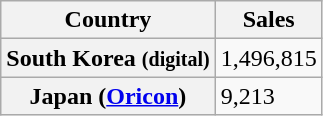<table class="wikitable plainrowheaders">
<tr>
<th>Country</th>
<th>Sales</th>
</tr>
<tr>
<th scope="row">South Korea <small>(digital)</small></th>
<td>1,496,815</td>
</tr>
<tr>
<th scope="row">Japan (<a href='#'>Oricon</a>)</th>
<td>9,213</td>
</tr>
</table>
